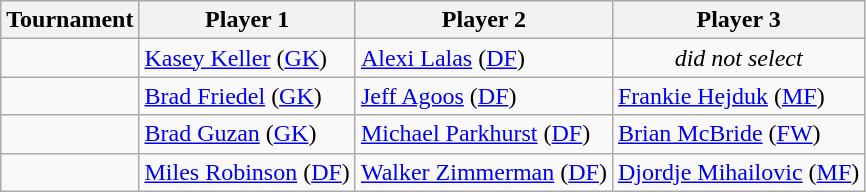<table class="wikitable">
<tr>
<th>Tournament</th>
<th>Player 1</th>
<th>Player 2</th>
<th>Player 3</th>
</tr>
<tr>
<td></td>
<td><a href='#'>Kasey Keller</a> (<a href='#'>GK</a>)</td>
<td><a href='#'>Alexi Lalas</a> (<a href='#'>DF</a>)</td>
<td align="center"><em>did not select</em></td>
</tr>
<tr>
<td></td>
<td><a href='#'>Brad Friedel</a> (<a href='#'>GK</a>)</td>
<td><a href='#'>Jeff Agoos</a> (<a href='#'>DF</a>)</td>
<td><a href='#'>Frankie Hejduk</a> (<a href='#'>MF</a>)</td>
</tr>
<tr>
<td></td>
<td><a href='#'>Brad Guzan</a> (<a href='#'>GK</a>)</td>
<td><a href='#'>Michael Parkhurst</a> (<a href='#'>DF</a>)</td>
<td><a href='#'>Brian McBride</a> (<a href='#'>FW</a>)</td>
</tr>
<tr>
<td></td>
<td><a href='#'>Miles Robinson</a> (<a href='#'>DF</a>)</td>
<td><a href='#'>Walker Zimmerman</a> (<a href='#'>DF</a>)</td>
<td><a href='#'>Djordje Mihailovic</a> (<a href='#'>MF</a>)</td>
</tr>
</table>
